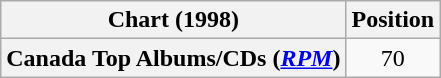<table class="wikitable sortable plainrowheaders" style="text-align:center">
<tr>
<th scope="col">Chart (1998)</th>
<th scope="col">Position</th>
</tr>
<tr>
<th scope="row">Canada Top Albums/CDs (<em><a href='#'>RPM</a></em>)</th>
<td>70</td>
</tr>
</table>
